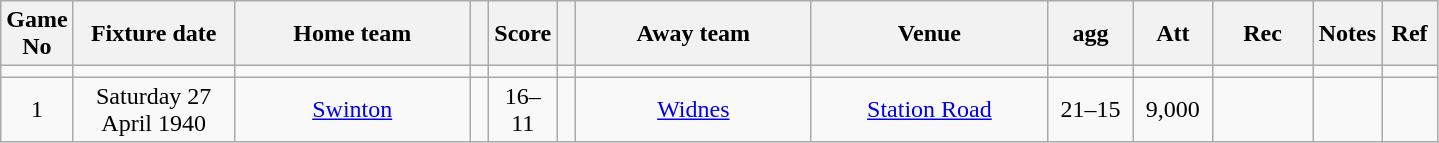<table class="wikitable" style="text-align:center;">
<tr>
<th width=20 abbr="No">Game No</th>
<th width=100 abbr="Date">Fixture date</th>
<th width=150 abbr="Home team">Home team</th>
<th width=5 abbr="space"></th>
<th width=20 abbr="Score">Score</th>
<th width=5 abbr="space"></th>
<th width=150 abbr="Away team">Away team</th>
<th width=150 abbr="Venue">Venue</th>
<th width=50 abbr="agg">agg</th>
<th width=45 abbr="Att">Att</th>
<th width=60 abbr="Rec">Rec</th>
<th width=20 abbr="Notes">Notes</th>
<th width=30 abbr="Ref">Ref</th>
</tr>
<tr>
<td></td>
<td></td>
<td></td>
<td></td>
<td></td>
<td></td>
<td></td>
<td></td>
<td></td>
<td></td>
<td></td>
<td></td>
</tr>
<tr>
<td>1</td>
<td>Saturday 27 April 1940</td>
<td><a href='#'>Swinton</a></td>
<td></td>
<td>16–11</td>
<td></td>
<td><a href='#'>Widnes</a></td>
<td><a href='#'>Station Road</a></td>
<td>21–15</td>
<td>9,000</td>
<td></td>
<td></td>
<td></td>
</tr>
</table>
